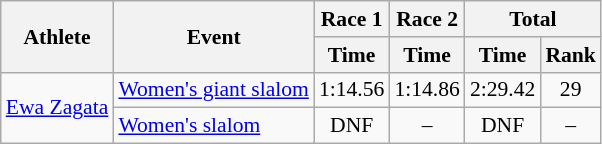<table class="wikitable" style="font-size:90%">
<tr>
<th rowspan="2">Athlete</th>
<th rowspan="2">Event</th>
<th>Race 1</th>
<th>Race 2</th>
<th colspan="2">Total</th>
</tr>
<tr>
<th>Time</th>
<th>Time</th>
<th>Time</th>
<th>Rank</th>
</tr>
<tr>
<td align=left rowspan=2><a href='#'>Ewa Zagata</a></td>
<td align=left><a href='#'>Women's giant slalom</a></td>
<td align="center">1:14.56</td>
<td align="center">1:14.86</td>
<td align="center">2:29.42</td>
<td align="center">29</td>
</tr>
<tr>
<td align=left><a href='#'>Women's slalom</a></td>
<td align="center">DNF</td>
<td align="center">–</td>
<td align="center">DNF</td>
<td align="center">–</td>
</tr>
</table>
